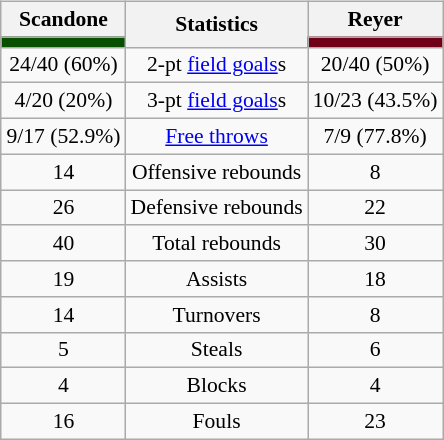<table style="width:100%;">
<tr>
<td style="text-align:right; vertical-align:top; width:33%;"><br>













</td>
<td style="vertical-align:top; align:center; width:33%;"><br><table style="width:100%;">
<tr>
<td style="width=50%;"></td>
<td></td>
<td style="width=50%;"></td>
</tr>
</table>
<table class="wikitable" style="font-size:90%; text-align:center; margin:auto;" align=center>
<tr>
<th>Scandone</th>
<th rowspan=2>Statistics</th>
<th>Reyer</th>
</tr>
<tr>
<td style="background:#075000;"></td>
<td style="background:#700017;"></td>
</tr>
<tr>
<td>24/40 (60%)</td>
<td>2-pt <a href='#'>field goals</a>s</td>
<td>20/40 (50%)</td>
</tr>
<tr>
<td>4/20 (20%)</td>
<td>3-pt <a href='#'>field goals</a>s</td>
<td>10/23 (43.5%)</td>
</tr>
<tr>
<td>9/17 (52.9%)</td>
<td><a href='#'>Free throws</a></td>
<td>7/9 (77.8%)</td>
</tr>
<tr>
<td>14</td>
<td>Offensive rebounds</td>
<td>8</td>
</tr>
<tr>
<td>26</td>
<td>Defensive rebounds</td>
<td>22</td>
</tr>
<tr>
<td>40</td>
<td>Total rebounds</td>
<td>30</td>
</tr>
<tr>
<td>19</td>
<td>Assists</td>
<td>18</td>
</tr>
<tr>
<td>14</td>
<td>Turnovers</td>
<td>8</td>
</tr>
<tr>
<td>5</td>
<td>Steals</td>
<td>6</td>
</tr>
<tr>
<td>4</td>
<td>Blocks</td>
<td>4</td>
</tr>
<tr>
<td>16</td>
<td>Fouls</td>
<td>23</td>
</tr>
</table>
</td>
<td style="vertical-align:top; align:left; width:33%;"><br>












</td>
</tr>
</table>
